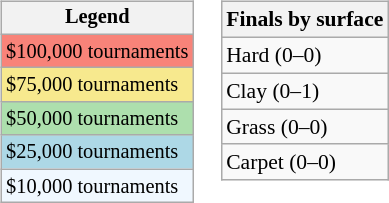<table>
<tr valign=top>
<td><br><table class=wikitable style="font-size:85%">
<tr>
<th>Legend</th>
</tr>
<tr style="background:#f88379;">
<td>$100,000 tournaments</td>
</tr>
<tr style="background:#f7e98e;">
<td>$75,000 tournaments</td>
</tr>
<tr style="background:#addfad;">
<td>$50,000 tournaments</td>
</tr>
<tr style="background:lightblue;">
<td>$25,000 tournaments</td>
</tr>
<tr style="background:#f0f8ff;">
<td>$10,000 tournaments</td>
</tr>
</table>
</td>
<td><br><table class=wikitable style="font-size:90%">
<tr>
<th>Finals by surface</th>
</tr>
<tr>
<td>Hard (0–0)</td>
</tr>
<tr>
<td>Clay (0–1)</td>
</tr>
<tr>
<td>Grass (0–0)</td>
</tr>
<tr>
<td>Carpet (0–0)</td>
</tr>
</table>
</td>
</tr>
</table>
